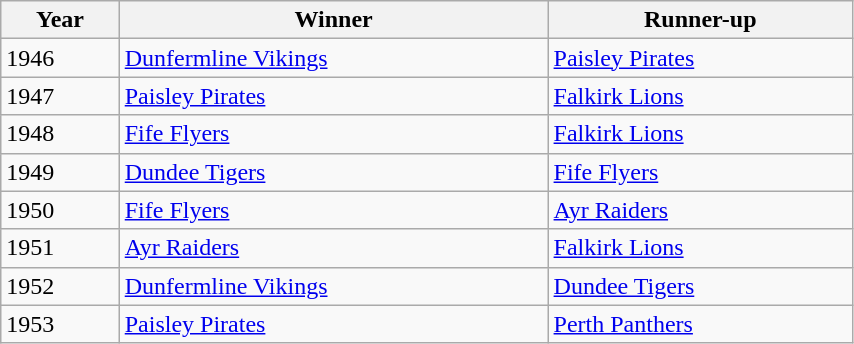<table class="wikitable" width=45%>
<tr>
<th>Year</th>
<th>Winner</th>
<th>Runner-up</th>
</tr>
<tr>
<td>1946</td>
<td><a href='#'>Dunfermline Vikings</a></td>
<td><a href='#'>Paisley Pirates</a></td>
</tr>
<tr>
<td>1947</td>
<td><a href='#'>Paisley Pirates</a></td>
<td><a href='#'>Falkirk Lions</a></td>
</tr>
<tr>
<td>1948</td>
<td><a href='#'>Fife Flyers</a></td>
<td><a href='#'>Falkirk Lions</a></td>
</tr>
<tr>
<td>1949</td>
<td><a href='#'>Dundee Tigers</a></td>
<td><a href='#'>Fife Flyers</a></td>
</tr>
<tr>
<td>1950</td>
<td><a href='#'>Fife Flyers</a></td>
<td><a href='#'>Ayr Raiders</a></td>
</tr>
<tr>
<td>1951</td>
<td><a href='#'>Ayr Raiders</a></td>
<td><a href='#'>Falkirk Lions</a></td>
</tr>
<tr>
<td>1952</td>
<td><a href='#'>Dunfermline Vikings</a></td>
<td><a href='#'>Dundee Tigers</a></td>
</tr>
<tr>
<td>1953</td>
<td><a href='#'>Paisley Pirates</a></td>
<td><a href='#'>Perth Panthers</a></td>
</tr>
</table>
